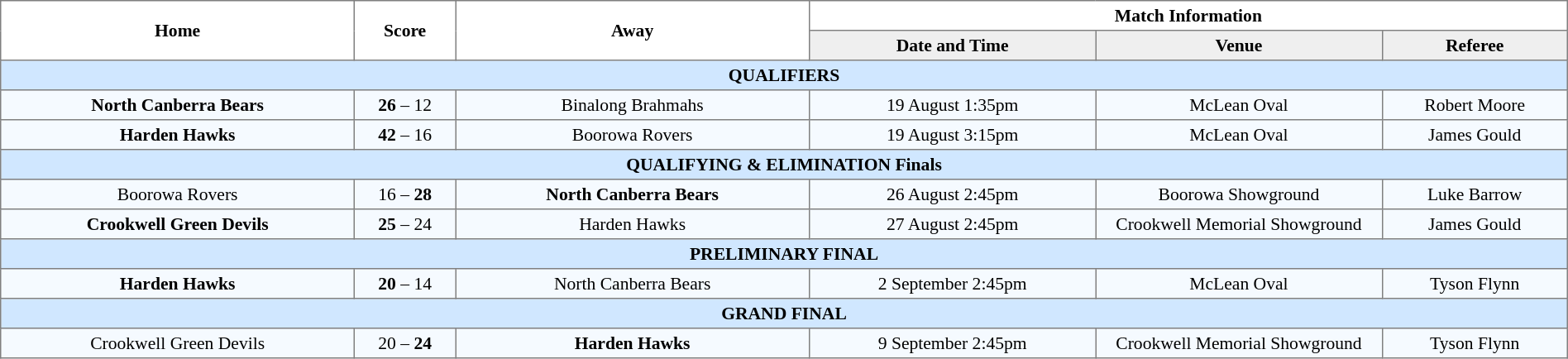<table border="1" cellpadding="3" cellspacing="0" style="border-collapse:collapse; font-size:90%; text-align:center; width:100%;">
<tr>
<th rowspan="2" style="width:21%;">Home</th>
<th rowspan="2" style="width:6%;">Score</th>
<th rowspan="2" style="width:21%;">Away</th>
<th colspan="3">Match Information</th>
</tr>
<tr style="background:#efefef;">
<th width="17%">Date and Time</th>
<th width="17%">Venue</th>
<th width="11%">Referee</th>
</tr>
<tr style="background:#d0e7ff;">
<td colspan="6"><strong>QUALIFIERS</strong></td>
</tr>
<tr style="background:#f5faff;">
<td> <strong>North Canberra Bears</strong></td>
<td><strong>26</strong> – 12</td>
<td> Binalong Brahmahs</td>
<td>19 August 1:35pm</td>
<td>McLean Oval</td>
<td>Robert Moore</td>
</tr>
<tr style="background:#f5faff;">
<td> <strong>Harden Hawks</strong></td>
<td><strong>42</strong> – 16</td>
<td> Boorowa Rovers</td>
<td>19 August 3:15pm</td>
<td>McLean Oval</td>
<td>James Gould</td>
</tr>
<tr style="background:#d0e7ff;">
<td colspan="6"><strong>QUALIFYING & ELIMINATION Finals</strong></td>
</tr>
<tr style="background:#f5faff;">
<td> Boorowa Rovers</td>
<td>16 – <strong>28</strong></td>
<td> <strong>North Canberra Bears</strong></td>
<td>26 August 2:45pm</td>
<td>Boorowa Showground</td>
<td>Luke Barrow</td>
</tr>
<tr style="background:#f5faff;">
<td> <strong>Crookwell Green Devils</strong></td>
<td><strong>25</strong> – 24</td>
<td> Harden Hawks</td>
<td>27 August 2:45pm</td>
<td>Crookwell Memorial Showground</td>
<td>James Gould</td>
</tr>
<tr style="background:#d0e7ff;">
<td colspan="6"><strong>PRELIMINARY FINAL</strong></td>
</tr>
<tr style="background:#f5faff;">
<td> <strong>Harden Hawks</strong></td>
<td><strong>20</strong> – 14</td>
<td> North Canberra Bears</td>
<td>2 September 2:45pm</td>
<td>McLean Oval</td>
<td>Tyson Flynn</td>
</tr>
<tr style="background:#d0e7ff;">
<td colspan="6"><strong>GRAND FINAL</strong></td>
</tr>
<tr style="background:#f5faff;">
<td> Crookwell Green Devils</td>
<td>20 – <strong>24</strong></td>
<td> <strong>Harden Hawks</strong></td>
<td>9 September 2:45pm</td>
<td>Crookwell Memorial Showground</td>
<td>Tyson Flynn</td>
</tr>
</table>
